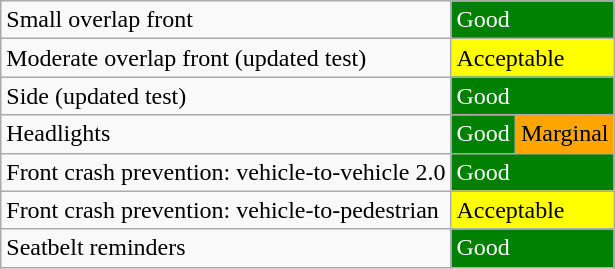<table class="wikitable">
<tr>
<td>Small overlap front</td>
<td colspan="2" style="color:white;background: green">Good</td>
</tr>
<tr>
<td>Moderate overlap front (updated test)</td>
<td colspan="2" style="background: yellow">Acceptable</td>
</tr>
<tr>
<td>Side (updated test)</td>
<td colspan="2" style="color:white;background: green">Good</td>
</tr>
<tr>
<td>Headlights</td>
<td style="color:white;background: green">Good</td>
<td style="color:black;background: orange">Marginal</td>
</tr>
<tr>
<td>Front crash prevention: vehicle-to-vehicle 2.0</td>
<td colspan="2" style="color:white;background: green">Good</td>
</tr>
<tr>
<td>Front crash prevention: vehicle-to-pedestrian</td>
<td colspan="2" style="background: yellow">Acceptable</td>
</tr>
<tr>
<td>Seatbelt reminders</td>
<td colspan="2" style="color:white;background: green">Good</td>
</tr>
</table>
